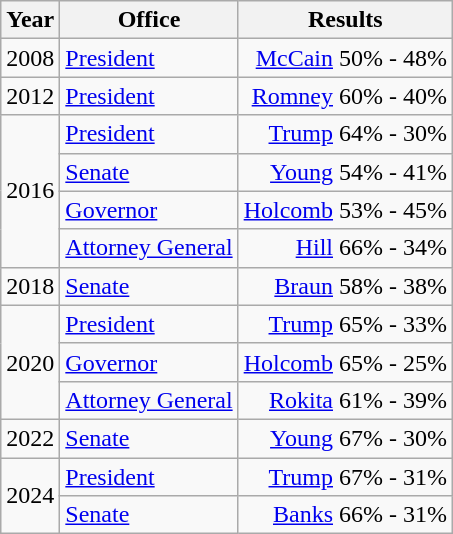<table class=wikitable>
<tr>
<th>Year</th>
<th>Office</th>
<th>Results</th>
</tr>
<tr>
<td>2008</td>
<td><a href='#'>President</a></td>
<td align="right" ><a href='#'>McCain</a> 50% - 48%</td>
</tr>
<tr>
<td>2012</td>
<td><a href='#'>President</a></td>
<td align="right" ><a href='#'>Romney</a> 60% - 40%</td>
</tr>
<tr>
<td rowspan=4>2016</td>
<td><a href='#'>President</a></td>
<td align="right" ><a href='#'>Trump</a> 64% - 30%</td>
</tr>
<tr>
<td><a href='#'>Senate</a></td>
<td align="right" ><a href='#'>Young</a> 54% - 41%</td>
</tr>
<tr>
<td><a href='#'>Governor</a></td>
<td align="right" ><a href='#'>Holcomb</a> 53% - 45%</td>
</tr>
<tr>
<td><a href='#'>Attorney General</a></td>
<td align="right" ><a href='#'>Hill</a> 66% - 34%</td>
</tr>
<tr>
<td>2018</td>
<td><a href='#'>Senate</a></td>
<td align="right" ><a href='#'>Braun</a> 58% - 38%</td>
</tr>
<tr>
<td rowspan=3>2020</td>
<td><a href='#'>President</a></td>
<td align="right" ><a href='#'>Trump</a> 65% - 33%</td>
</tr>
<tr>
<td><a href='#'>Governor</a></td>
<td align="right" ><a href='#'>Holcomb</a> 65% - 25%</td>
</tr>
<tr>
<td><a href='#'>Attorney General</a></td>
<td align="right" ><a href='#'>Rokita</a> 61% - 39%</td>
</tr>
<tr>
<td>2022</td>
<td><a href='#'>Senate</a></td>
<td align="right" ><a href='#'>Young</a> 67% - 30%</td>
</tr>
<tr>
<td rowspan=2>2024</td>
<td><a href='#'>President</a></td>
<td align="right" ><a href='#'>Trump</a> 67% - 31%</td>
</tr>
<tr>
<td><a href='#'>Senate</a></td>
<td align="right" ><a href='#'>Banks</a> 66% - 31%</td>
</tr>
</table>
